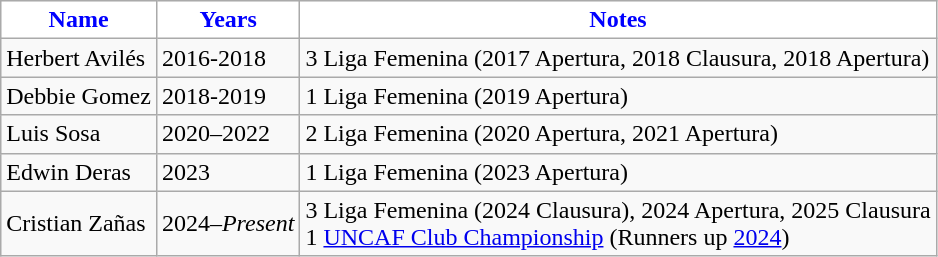<table class="wikitable">
<tr>
<th style=background-color:#FFFFFF;color:blue>Name</th>
<th style=background-color:#FFFFFF;color:blue>Years</th>
<th style=background-color:#FFFFFF;color:blue>Notes</th>
</tr>
<tr>
<td> Herbert Avilés</td>
<td>2016-2018</td>
<td>3 Liga Femenina (2017 Apertura, 2018 Clausura, 2018 Apertura)</td>
</tr>
<tr>
<td> Debbie Gomez</td>
<td>2018-2019</td>
<td>1 Liga Femenina (2019 Apertura) </td>
</tr>
<tr>
<td> Luis Sosa</td>
<td>2020–2022</td>
<td>2 Liga Femenina (2020 Apertura, 2021 Apertura)</td>
</tr>
<tr>
<td> Edwin Deras</td>
<td>2023</td>
<td>1 Liga Femenina (2023 Apertura)  </td>
</tr>
<tr>
<td> Cristian Zañas</td>
<td>2024–<em>Present</em></td>
<td>3 Liga Femenina (2024 Clausura), 2024 Apertura, 2025 Clausura<br>1 <a href='#'>UNCAF Club Championship</a> (Runners up <a href='#'>2024</a>)</td>
</tr>
</table>
